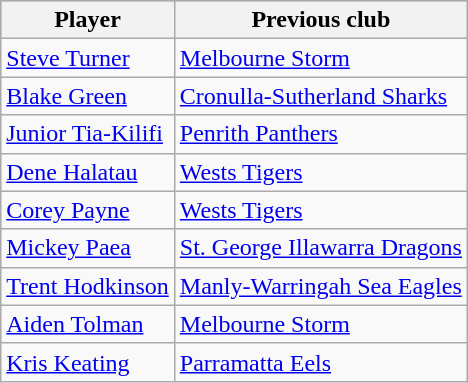<table class="wikitable">
<tr bgcolor=#bdb76b>
<th>Player</th>
<th>Previous club</th>
</tr>
<tr>
<td><a href='#'>Steve Turner</a></td>
<td><a href='#'>Melbourne Storm</a></td>
</tr>
<tr>
<td><a href='#'>Blake Green</a></td>
<td><a href='#'>Cronulla-Sutherland Sharks</a></td>
</tr>
<tr>
<td><a href='#'>Junior Tia-Kilifi</a></td>
<td><a href='#'>Penrith Panthers</a></td>
</tr>
<tr>
<td><a href='#'>Dene Halatau</a></td>
<td><a href='#'>Wests Tigers</a></td>
</tr>
<tr>
<td><a href='#'>Corey Payne</a></td>
<td><a href='#'>Wests Tigers</a></td>
</tr>
<tr>
<td><a href='#'>Mickey Paea</a></td>
<td><a href='#'>St. George Illawarra Dragons</a></td>
</tr>
<tr>
<td><a href='#'>Trent Hodkinson</a></td>
<td><a href='#'>Manly-Warringah Sea Eagles</a></td>
</tr>
<tr>
<td><a href='#'>Aiden Tolman</a></td>
<td><a href='#'>Melbourne Storm</a></td>
</tr>
<tr>
<td><a href='#'>Kris Keating</a></td>
<td><a href='#'>Parramatta Eels</a></td>
</tr>
</table>
